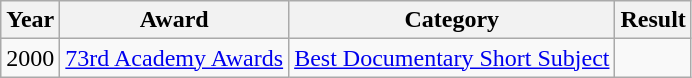<table class="wikitable plainrowheaders" style="text-align:center;">
<tr>
<th>Year</th>
<th>Award</th>
<th>Category</th>
<th>Result</th>
</tr>
<tr>
<td rowspan="1">2000</td>
<td rowspan="1"><a href='#'>73rd Academy Awards</a></td>
<td><a href='#'>Best Documentary Short Subject</a></td>
<td></td>
</tr>
</table>
